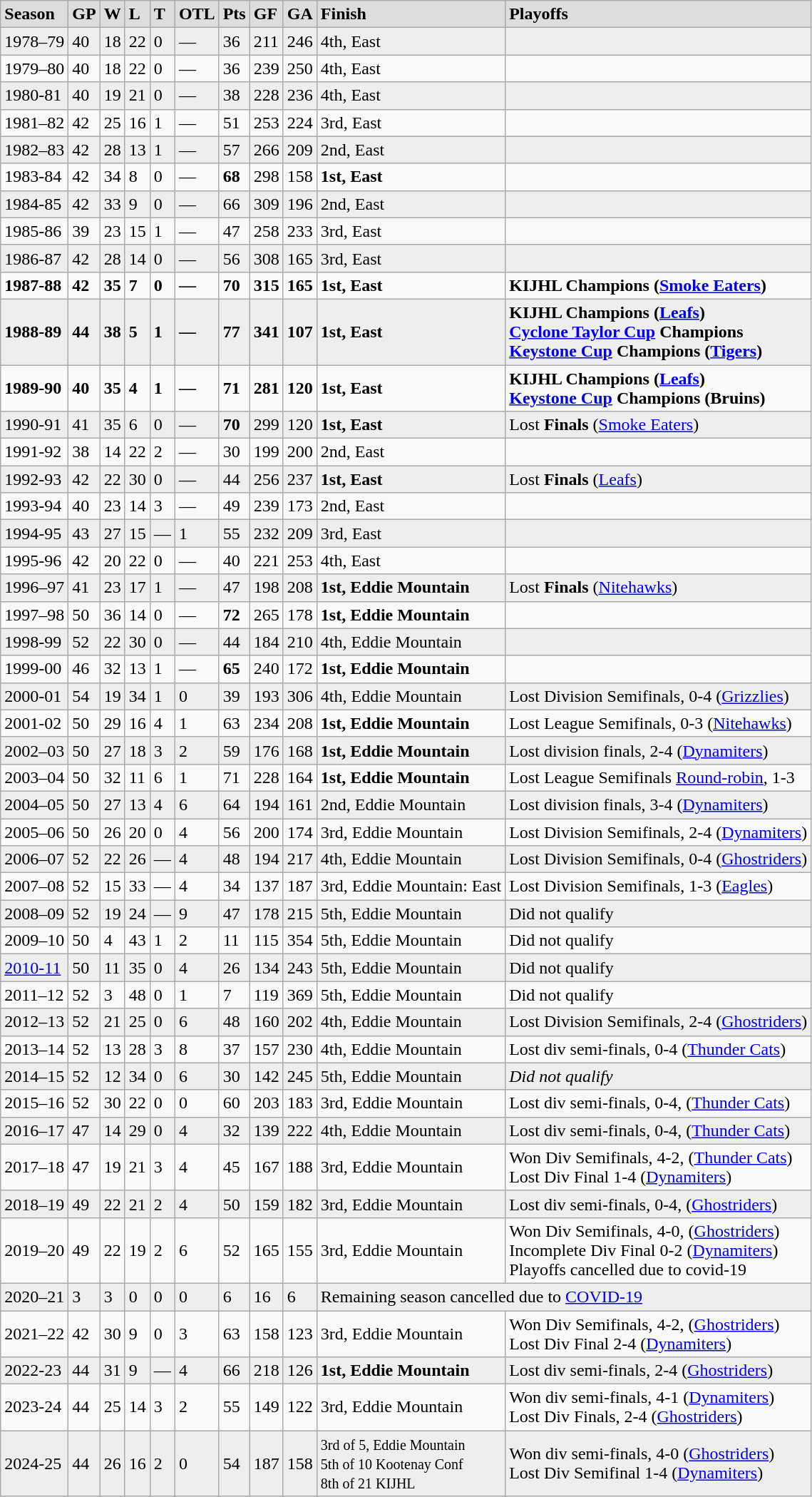<table class="wikitable">
<tr style="font-weight:bold; background:#ddd;"|>
<td>Season</td>
<td>GP</td>
<td>W</td>
<td>L</td>
<td>T</td>
<td>OTL</td>
<td>Pts</td>
<td>GF</td>
<td>GA</td>
<td>Finish</td>
<td>Playoffs</td>
</tr>
<tr style="background:#eee;">
<td>1978–79</td>
<td>40</td>
<td>18</td>
<td>22</td>
<td>0</td>
<td>―</td>
<td>36</td>
<td>211</td>
<td>246</td>
<td>4th, East</td>
<td></td>
</tr>
<tr>
<td>1979–80</td>
<td>40</td>
<td>18</td>
<td>22</td>
<td>0</td>
<td>―</td>
<td>36</td>
<td>239</td>
<td>250</td>
<td>4th, East</td>
<td></td>
</tr>
<tr style="background:#eee;">
<td>1980-81</td>
<td>40</td>
<td>19</td>
<td>21</td>
<td>0</td>
<td>―</td>
<td>38</td>
<td>228</td>
<td>236</td>
<td>4th, East</td>
<td></td>
</tr>
<tr>
<td>1981–82</td>
<td>42</td>
<td>25</td>
<td>16</td>
<td>1</td>
<td>―</td>
<td>51</td>
<td>253</td>
<td>224</td>
<td>3rd, East</td>
<td></td>
</tr>
<tr style="background:#eee;">
<td>1982–83</td>
<td>42</td>
<td>28</td>
<td>13</td>
<td>1</td>
<td>―</td>
<td>57</td>
<td>266</td>
<td>209</td>
<td>2nd, East</td>
<td></td>
</tr>
<tr>
<td>1983-84</td>
<td>42</td>
<td>34</td>
<td>8</td>
<td>0</td>
<td>―</td>
<td><strong>68</strong></td>
<td>298</td>
<td>158</td>
<td><strong>1st, East</strong></td>
<td></td>
</tr>
<tr style="background:#eee;">
<td>1984-85</td>
<td>42</td>
<td>33</td>
<td>9</td>
<td>0</td>
<td>―</td>
<td>66</td>
<td>309</td>
<td>196</td>
<td>2nd, East</td>
<td></td>
</tr>
<tr>
<td>1985-86</td>
<td>39</td>
<td>23</td>
<td>15</td>
<td>1</td>
<td>―</td>
<td>47</td>
<td>258</td>
<td>233</td>
<td>3rd, East</td>
<td></td>
</tr>
<tr style="background:#eee;">
<td>1986-87</td>
<td>42</td>
<td>28</td>
<td>14</td>
<td>0</td>
<td>―</td>
<td>56</td>
<td>308</td>
<td>165</td>
<td>3rd, East</td>
<td></td>
</tr>
<tr style="font-weight:bold">
<td>1987-88</td>
<td>42</td>
<td>35</td>
<td>7</td>
<td>0</td>
<td>―</td>
<td>70</td>
<td>315</td>
<td>165</td>
<td>1st, East</td>
<td>KIJHL Champions (<a href='#'>Smoke Eaters</a>)</td>
</tr>
<tr style="background:#eee;font-weight:bold">
<td>1988-89</td>
<td>44</td>
<td>38</td>
<td>5</td>
<td>1</td>
<td>―</td>
<td>77</td>
<td>341</td>
<td>107</td>
<td>1st, East</td>
<td>KIJHL Champions (<a href='#'>Leafs</a>)<br><a href='#'>Cyclone Taylor Cup</a> Champions<br><a href='#'>Keystone Cup</a> Champions (<a href='#'>Tigers</a>)</td>
</tr>
<tr style="font-weight:bold">
<td>1989-90</td>
<td>40</td>
<td>35</td>
<td>4</td>
<td>1</td>
<td>―</td>
<td>71</td>
<td>281</td>
<td>120</td>
<td>1st, East</td>
<td>KIJHL Champions (<a href='#'>Leafs</a>)<br><a href='#'>Keystone Cup</a> Champions (Bruins)</td>
</tr>
<tr style="background:#eee;">
<td>1990-91</td>
<td>41</td>
<td>35</td>
<td>6</td>
<td>0</td>
<td>―</td>
<td><strong>70</strong></td>
<td>299</td>
<td>120</td>
<td><strong>1st, East</strong></td>
<td>Lost <strong>Finals</strong> (<a href='#'>Smoke Eaters</a>)</td>
</tr>
<tr>
<td>1991-92</td>
<td>38</td>
<td>14</td>
<td>22</td>
<td>2</td>
<td>―</td>
<td>30</td>
<td>199</td>
<td>200</td>
<td>2nd, East</td>
<td></td>
</tr>
<tr style="background:#eee;">
<td>1992-93</td>
<td>42</td>
<td>22</td>
<td>30</td>
<td>0</td>
<td>―</td>
<td>44</td>
<td>256</td>
<td>237</td>
<td><strong>1st, East</strong></td>
<td>Lost <strong>Finals</strong> (<a href='#'>Leafs</a>)</td>
</tr>
<tr>
<td>1993-94</td>
<td>40</td>
<td>23</td>
<td>14</td>
<td>3</td>
<td>―</td>
<td>49</td>
<td>239</td>
<td>173</td>
<td>2nd, East</td>
<td></td>
</tr>
<tr style="background:#eee;">
<td>1994-95</td>
<td>43</td>
<td>27</td>
<td>15</td>
<td>―</td>
<td>1</td>
<td>55</td>
<td>232</td>
<td>209</td>
<td>3rd, East</td>
<td></td>
</tr>
<tr>
<td>1995-96</td>
<td>42</td>
<td>20</td>
<td>22</td>
<td>0</td>
<td>―</td>
<td>40</td>
<td>221</td>
<td>253</td>
<td>4th, East</td>
<td></td>
</tr>
<tr style="background:#eee;">
<td>1996–97</td>
<td>41</td>
<td>23</td>
<td>17</td>
<td>1</td>
<td>―</td>
<td>47</td>
<td>198</td>
<td>208</td>
<td><strong>1st, Eddie Mountain</strong></td>
<td>Lost <strong>Finals</strong> (<a href='#'>Nitehawks</a>)</td>
</tr>
<tr>
<td>1997–98</td>
<td>50</td>
<td>36</td>
<td>14</td>
<td>0</td>
<td>―</td>
<td><strong>72</strong></td>
<td>265</td>
<td>178</td>
<td><strong>1st, Eddie Mountain</strong></td>
<td></td>
</tr>
<tr style="background:#eee;">
<td>1998-99</td>
<td>52</td>
<td>22</td>
<td>30</td>
<td>0</td>
<td>―</td>
<td>44</td>
<td>184</td>
<td>210</td>
<td>4th, Eddie Mountain</td>
<td></td>
</tr>
<tr>
<td>1999-00</td>
<td>46</td>
<td>32</td>
<td>13</td>
<td>1</td>
<td>―</td>
<td><strong>65</strong></td>
<td>240</td>
<td>172</td>
<td><strong>1st, Eddie Mountain</strong></td>
<td></td>
</tr>
<tr style="background:#eee;">
<td>2000-01</td>
<td>54</td>
<td>19</td>
<td>34</td>
<td>1</td>
<td>0</td>
<td>39</td>
<td>193</td>
<td>306</td>
<td>4th, Eddie Mountain</td>
<td>Lost Division Semifinals, 0-4 (<a href='#'>Grizzlies</a>)</td>
</tr>
<tr>
<td>2001-02</td>
<td>50</td>
<td>29</td>
<td>16</td>
<td>4</td>
<td>1</td>
<td>63</td>
<td>234</td>
<td>208</td>
<td><strong>1st, Eddie Mountain</strong></td>
<td>Lost League Semifinals, 0-3 (<a href='#'>Nitehawks</a>)</td>
</tr>
<tr style="background:#eee;">
<td>2002–03</td>
<td>50</td>
<td>27</td>
<td>18</td>
<td>3</td>
<td>2</td>
<td>59</td>
<td>176</td>
<td>168</td>
<td><strong>1st, Eddie Mountain</strong></td>
<td>Lost division finals, 2-4 (<a href='#'>Dynamiters</a>)</td>
</tr>
<tr>
<td>2003–04</td>
<td>50</td>
<td>32</td>
<td>11</td>
<td>6</td>
<td>1</td>
<td>71</td>
<td>228</td>
<td>164</td>
<td><strong>1st, Eddie Mountain</strong></td>
<td>Lost League Semifinals <a href='#'>Round-robin</a>, 1-3</td>
</tr>
<tr style="background:#eee;">
<td>2004–05</td>
<td>50</td>
<td>27</td>
<td>13</td>
<td>4</td>
<td>6</td>
<td>64</td>
<td>194</td>
<td>161</td>
<td>2nd, Eddie Mountain</td>
<td>Lost division finals, 3-4 (<a href='#'>Dynamiters</a>)</td>
</tr>
<tr>
<td>2005–06</td>
<td>50</td>
<td>26</td>
<td>20</td>
<td>0</td>
<td>4</td>
<td>56</td>
<td>200</td>
<td>174</td>
<td>3rd, Eddie Mountain</td>
<td>Lost Division Semifinals, 2-4 (<a href='#'>Dynamiters</a>)</td>
</tr>
<tr style="background:#eee;">
<td>2006–07</td>
<td>52</td>
<td>22</td>
<td>26</td>
<td>―</td>
<td>4</td>
<td>48</td>
<td>194</td>
<td>217</td>
<td>4th, Eddie Mountain</td>
<td>Lost Division Semifinals, 0-4 (<a href='#'>Ghostriders</a>)</td>
</tr>
<tr>
<td>2007–08</td>
<td>52</td>
<td>15</td>
<td>33</td>
<td>―</td>
<td>4</td>
<td>34</td>
<td>137</td>
<td>187</td>
<td>3rd, Eddie Mountain: East</td>
<td>Lost Division Semifinals, 1-3 (<a href='#'>Eagles</a>)</td>
</tr>
<tr style="background:#eee;">
<td>2008–09</td>
<td>52</td>
<td>19</td>
<td>24</td>
<td>―</td>
<td>9</td>
<td>47</td>
<td>178</td>
<td>215</td>
<td>5th, Eddie Mountain</td>
<td>Did not qualify</td>
</tr>
<tr>
<td>2009–10</td>
<td>50</td>
<td>4</td>
<td>43</td>
<td>1</td>
<td>2</td>
<td>11</td>
<td>115</td>
<td>354</td>
<td>5th, Eddie Mountain</td>
<td>Did not qualify</td>
</tr>
<tr style="background:#eee;">
<td><a href='#'>2010-11</a></td>
<td>50</td>
<td>11</td>
<td>35</td>
<td>0</td>
<td>4</td>
<td>26</td>
<td>134</td>
<td>243</td>
<td>5th, Eddie Mountain</td>
<td>Did not qualify</td>
</tr>
<tr>
<td>2011–12</td>
<td>52</td>
<td>3</td>
<td>48</td>
<td>0</td>
<td>1</td>
<td>7</td>
<td>119</td>
<td>369</td>
<td>5th, Eddie Mountain</td>
<td>Did not qualify</td>
</tr>
<tr style="background:#eee;">
<td>2012–13</td>
<td>52</td>
<td>21</td>
<td>25</td>
<td>0</td>
<td>6</td>
<td>48</td>
<td>160</td>
<td>202</td>
<td>4th, Eddie Mountain</td>
<td>Lost Division Semifinals, 2-4 (<a href='#'>Ghostriders</a>)</td>
</tr>
<tr>
<td>2013–14</td>
<td>52</td>
<td>13</td>
<td>28</td>
<td>3</td>
<td>8</td>
<td>37</td>
<td>157</td>
<td>230</td>
<td>4th, Eddie Mountain</td>
<td>Lost div semi-finals, 0-4 (<a href='#'>Thunder Cats</a>)</td>
</tr>
<tr style="background:#eee;">
<td>2014–15</td>
<td>52</td>
<td>12</td>
<td>34</td>
<td>0</td>
<td>6</td>
<td>30</td>
<td>142</td>
<td>245</td>
<td>5th, Eddie Mountain</td>
<td><em>Did not qualify</em></td>
</tr>
<tr>
<td>2015–16</td>
<td>52</td>
<td>30</td>
<td>22</td>
<td>0</td>
<td>0</td>
<td>60</td>
<td>203</td>
<td>183</td>
<td>3rd, Eddie Mountain</td>
<td>Lost div semi-finals, 0-4, (<a href='#'>Thunder Cats</a>)</td>
</tr>
<tr style="background:#eee;">
<td>2016–17</td>
<td>47</td>
<td>14</td>
<td>29</td>
<td>0</td>
<td>4</td>
<td>32</td>
<td>139</td>
<td>222</td>
<td>4th, Eddie Mountain</td>
<td>Lost div semi-finals, 0-4, (<a href='#'>Thunder Cats</a>)</td>
</tr>
<tr>
<td>2017–18</td>
<td>47</td>
<td>19</td>
<td>21</td>
<td>3</td>
<td>4</td>
<td>45</td>
<td>167</td>
<td>188</td>
<td>3rd, Eddie Mountain</td>
<td>Won Div Semifinals, 4-2, (<a href='#'>Thunder Cats</a>)<br>Lost Div Final 1-4 (<a href='#'>Dynamiters</a>)</td>
</tr>
<tr style="background:#eee;">
<td>2018–19</td>
<td>49</td>
<td>22</td>
<td>21</td>
<td>2</td>
<td>4</td>
<td>50</td>
<td>159</td>
<td>182</td>
<td>3rd, Eddie Mountain</td>
<td>Lost div semi-finals, 0-4, (<a href='#'>Ghostriders</a>)</td>
</tr>
<tr>
<td>2019–20</td>
<td>49</td>
<td>22</td>
<td>19</td>
<td>2</td>
<td>6</td>
<td>52</td>
<td>165</td>
<td>155</td>
<td>3rd, Eddie Mountain</td>
<td>Won Div Semifinals, 4-0, (<a href='#'>Ghostriders</a>)<br>Incomplete Div Final 0-2 (<a href='#'>Dynamiters</a>)<br>Playoffs cancelled due to covid-19</td>
</tr>
<tr style="background:#eee;">
<td>2020–21</td>
<td>3</td>
<td>3</td>
<td>0</td>
<td>0</td>
<td>0</td>
<td>6</td>
<td>16</td>
<td>6</td>
<td colspan=2>Remaining season cancelled due to <a href='#'>COVID-19</a></td>
</tr>
<tr>
<td>2021–22</td>
<td>42</td>
<td>30</td>
<td>9</td>
<td>0</td>
<td>3</td>
<td>63</td>
<td>158</td>
<td>123</td>
<td>3rd, Eddie Mountain</td>
<td>Won Div Semifinals, 4-2, (<a href='#'>Ghostriders</a>)<br>Lost Div Final 2-4 (<a href='#'>Dynamiters</a>)</td>
</tr>
<tr style="background:#eee;">
<td>2022-23</td>
<td>44</td>
<td>31</td>
<td>9</td>
<td>—</td>
<td>4</td>
<td>66</td>
<td>218</td>
<td>126</td>
<td><strong>1st, Eddie Mountain</strong></td>
<td>Lost div semi-finals, 2-4 (<a href='#'>Ghostriders</a>)</td>
</tr>
<tr>
<td>2023-24</td>
<td>44</td>
<td>25</td>
<td>14</td>
<td>3</td>
<td>2</td>
<td>55</td>
<td>149</td>
<td>122</td>
<td>3rd, Eddie Mountain</td>
<td>Won div semi-finals, 4-1 (<a href='#'>Dynamiters</a>)<br>Lost Div Finals, 2-4 (<a href='#'>Ghostriders</a>)</td>
</tr>
<tr style="background:#eee;">
<td>2024-25</td>
<td>44</td>
<td>26</td>
<td>16</td>
<td>2</td>
<td>0</td>
<td>54</td>
<td>187</td>
<td>158</td>
<td><small>3rd of 5, Eddie Mountain<br>5th of 10 Kootenay Conf<br>8th of 21 KIJHL</small></td>
<td>Won div semi-finals, 4-0 (<a href='#'>Ghostriders</a>)<br>Lost Div Semifinal 1-4 (<a href='#'>Dynamiters</a>)</td>
</tr>
</table>
